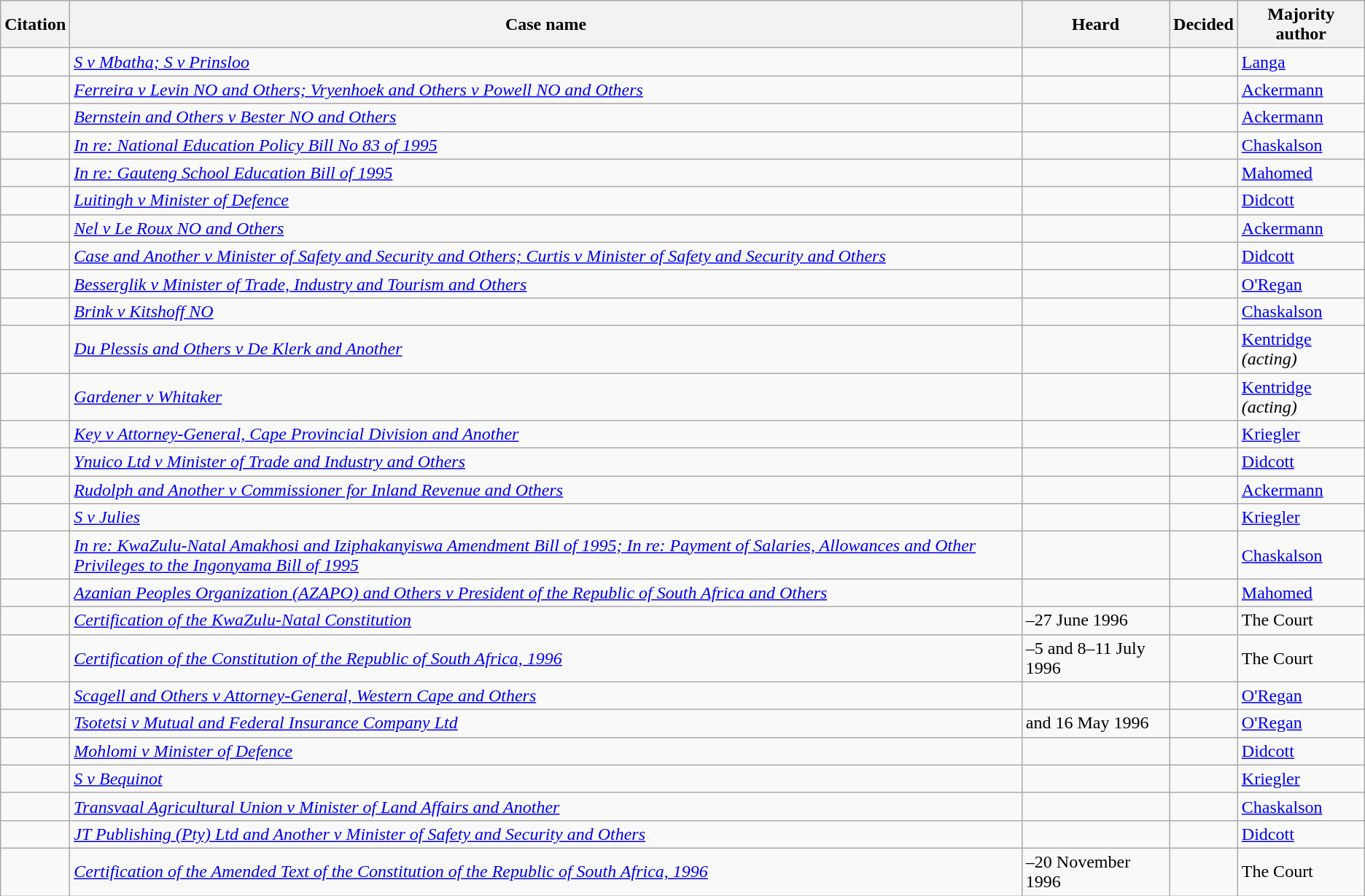<table class="wikitable sortable static-row-numbers">
<tr>
<th>Citation</th>
<th>Case name</th>
<th>Heard</th>
<th>Decided</th>
<th>Majority author</th>
</tr>
<tr>
<td nowrap></td>
<td><em><a href='#'>S v Mbatha; S v Prinsloo</a></em></td>
<td></td>
<td></td>
<td><a href='#'>Langa</a></td>
</tr>
<tr>
<td nowrap></td>
<td><em><a href='#'>Ferreira v Levin NO and Others; Vryenhoek and Others v Powell NO and Others</a></em></td>
<td></td>
<td></td>
<td><a href='#'>Ackermann</a></td>
</tr>
<tr>
<td nowrap></td>
<td><em><a href='#'>Bernstein and Others v Bester NO and Others</a></em></td>
<td></td>
<td></td>
<td><a href='#'>Ackermann</a></td>
</tr>
<tr>
<td nowrap></td>
<td><em><a href='#'>In re: National Education Policy Bill No 83 of 1995</a></em></td>
<td></td>
<td></td>
<td><a href='#'>Chaskalson</a></td>
</tr>
<tr>
<td nowrap></td>
<td><em><a href='#'>In re: Gauteng School Education Bill of 1995</a></em></td>
<td></td>
<td></td>
<td><a href='#'>Mahomed</a></td>
</tr>
<tr>
<td nowrap></td>
<td><em><a href='#'>Luitingh v Minister of Defence</a></em></td>
<td></td>
<td></td>
<td><a href='#'>Didcott</a></td>
</tr>
<tr>
<td nowrap></td>
<td><em><a href='#'>Nel v Le Roux NO and Others</a></em></td>
<td></td>
<td></td>
<td><a href='#'>Ackermann</a></td>
</tr>
<tr>
<td nowrap></td>
<td><em><a href='#'>Case and Another v Minister of Safety and Security and Others; Curtis v Minister of Safety and Security and Others</a></em></td>
<td></td>
<td></td>
<td><a href='#'>Didcott</a></td>
</tr>
<tr>
<td nowrap></td>
<td><em><a href='#'>Besserglik v Minister of Trade, Industry and Tourism and Others</a></em></td>
<td></td>
<td></td>
<td><a href='#'>O'Regan</a></td>
</tr>
<tr>
<td nowrap></td>
<td><em><a href='#'>Brink v Kitshoff NO</a></em></td>
<td></td>
<td></td>
<td><a href='#'>Chaskalson</a></td>
</tr>
<tr>
<td nowrap></td>
<td><em><a href='#'>Du Plessis and Others v De Klerk and Another</a></em></td>
<td></td>
<td></td>
<td><a href='#'>Kentridge</a> <em>(acting)</em></td>
</tr>
<tr>
<td nowrap></td>
<td><em><a href='#'>Gardener v Whitaker</a></em></td>
<td></td>
<td></td>
<td><a href='#'>Kentridge</a> <em>(acting)</em></td>
</tr>
<tr>
<td nowrap></td>
<td><em><a href='#'>Key v Attorney-General, Cape Provincial Division and Another</a></em></td>
<td></td>
<td></td>
<td><a href='#'>Kriegler</a></td>
</tr>
<tr>
<td nowrap></td>
<td><em><a href='#'>Ynuico Ltd v Minister of Trade and Industry and Others</a></em></td>
<td></td>
<td></td>
<td><a href='#'>Didcott</a></td>
</tr>
<tr>
<td nowrap></td>
<td><em><a href='#'>Rudolph and Another v Commissioner for Inland Revenue and Others</a></em></td>
<td></td>
<td></td>
<td><a href='#'>Ackermann</a></td>
</tr>
<tr>
<td nowrap></td>
<td><em><a href='#'>S v Julies</a></em></td>
<td></td>
<td></td>
<td><a href='#'>Kriegler</a></td>
</tr>
<tr>
<td nowrap></td>
<td><em><a href='#'>In re: KwaZulu-Natal Amakhosi and Iziphakanyiswa Amendment Bill of 1995; In re: Payment of Salaries, Allowances and Other Privileges to the Ingonyama Bill of 1995</a></em></td>
<td></td>
<td></td>
<td><a href='#'>Chaskalson</a></td>
</tr>
<tr>
<td nowrap></td>
<td><em><a href='#'>Azanian Peoples Organization (AZAPO) and Others v President of the Republic of South Africa and Others</a></em></td>
<td></td>
<td></td>
<td><a href='#'>Mahomed</a></td>
</tr>
<tr>
<td nowrap></td>
<td><em><a href='#'>Certification of the KwaZulu-Natal Constitution</a></em></td>
<td>–27 June 1996</td>
<td></td>
<td>The Court</td>
</tr>
<tr>
<td nowrap></td>
<td><em><a href='#'>Certification of the Constitution of the Republic of South Africa, 1996</a></em></td>
<td>–5 and 8–11 July 1996</td>
<td></td>
<td>The Court</td>
</tr>
<tr>
<td nowrap></td>
<td><em><a href='#'>Scagell and Others v Attorney-General, Western Cape and Others</a></em></td>
<td></td>
<td></td>
<td><a href='#'>O'Regan</a></td>
</tr>
<tr>
<td nowrap></td>
<td><em><a href='#'>Tsotetsi v Mutual and Federal Insurance Company Ltd</a></em></td>
<td> and 16 May 1996</td>
<td></td>
<td><a href='#'>O'Regan</a></td>
</tr>
<tr>
<td nowrap></td>
<td><em><a href='#'>Mohlomi v Minister of Defence</a></em></td>
<td></td>
<td></td>
<td><a href='#'>Didcott</a></td>
</tr>
<tr>
<td nowrap></td>
<td><em><a href='#'>S v Bequinot</a></em></td>
<td></td>
<td></td>
<td><a href='#'>Kriegler</a></td>
</tr>
<tr>
<td nowrap></td>
<td><em><a href='#'>Transvaal Agricultural Union v Minister of Land Affairs and Another</a></em></td>
<td></td>
<td></td>
<td><a href='#'>Chaskalson</a></td>
</tr>
<tr>
<td nowrap></td>
<td><em><a href='#'>JT Publishing (Pty) Ltd and Another v Minister of Safety and Security and Others</a></em></td>
<td></td>
<td></td>
<td><a href='#'>Didcott</a></td>
</tr>
<tr>
<td nowrap></td>
<td><em><a href='#'>Certification of the Amended Text of the Constitution of the Republic of South Africa, 1996</a></em></td>
<td>–20 November 1996</td>
<td></td>
<td>The Court</td>
</tr>
</table>
